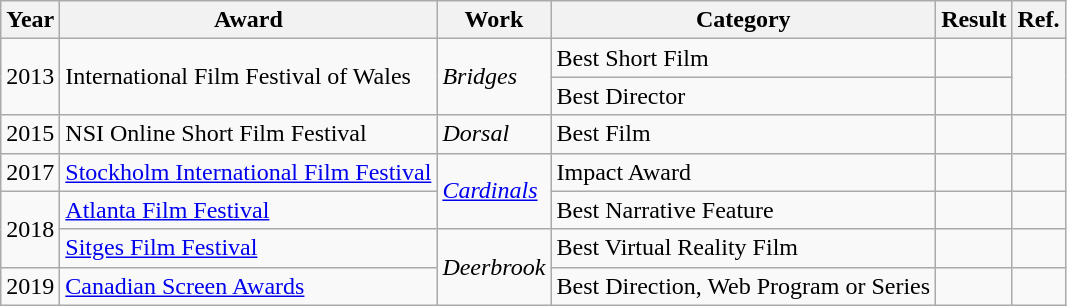<table class="wikitable">
<tr style="text-align:center;">
<th>Year</th>
<th>Award</th>
<th>Work</th>
<th>Category</th>
<th>Result</th>
<th>Ref.</th>
</tr>
<tr>
<td rowspan=2 align="center">2013</td>
<td rowspan=2>International Film Festival of Wales</td>
<td rowspan=2><em>Bridges</em></td>
<td>Best Short Film</td>
<td></td>
<td rowspan="2"></td>
</tr>
<tr>
<td>Best Director</td>
<td></td>
</tr>
<tr>
<td align="center">2015</td>
<td>NSI Online Short Film Festival</td>
<td><em>Dorsal</em></td>
<td>Best Film</td>
<td></td>
<td></td>
</tr>
<tr>
<td align="center">2017</td>
<td><a href='#'>Stockholm International Film Festival</a></td>
<td rowspan=2><em><a href='#'>Cardinals</a></em></td>
<td>Impact Award</td>
<td></td>
<td></td>
</tr>
<tr>
<td rowspan=2 align="center">2018</td>
<td><a href='#'>Atlanta Film Festival</a></td>
<td>Best Narrative Feature</td>
<td></td>
<td></td>
</tr>
<tr>
<td><a href='#'>Sitges Film Festival</a></td>
<td rowspan=2><em>Deerbrook</em></td>
<td>Best Virtual Reality Film</td>
<td></td>
<td></td>
</tr>
<tr>
<td align="center">2019</td>
<td><a href='#'>Canadian Screen Awards</a></td>
<td>Best Direction, Web Program or Series</td>
<td></td>
<td></td>
</tr>
</table>
